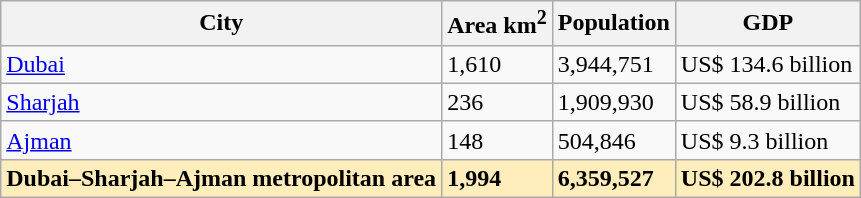<table class="wikitable">
<tr>
<th>City</th>
<th>Area km<sup>2</sup></th>
<th>Population</th>
<th>GDP</th>
</tr>
<tr>
<td><a href='#'>Dubai</a></td>
<td>1,610</td>
<td>3,944,751</td>
<td>US$ 134.6 billion</td>
</tr>
<tr>
<td><a href='#'>Sharjah</a></td>
<td>236</td>
<td>1,909,930</td>
<td>US$ 58.9 billion</td>
</tr>
<tr>
<td><a href='#'>Ajman</a></td>
<td>148</td>
<td>504,846</td>
<td>US$ 9.3 billion</td>
</tr>
<tr style="background:#feb;">
<td><strong>Dubai–Sharjah–Ajman metropolitan area</strong></td>
<td><strong>1,994</strong></td>
<td><strong>6,359,527</strong></td>
<td><strong>US$ 202.8 billion</strong></td>
</tr>
</table>
